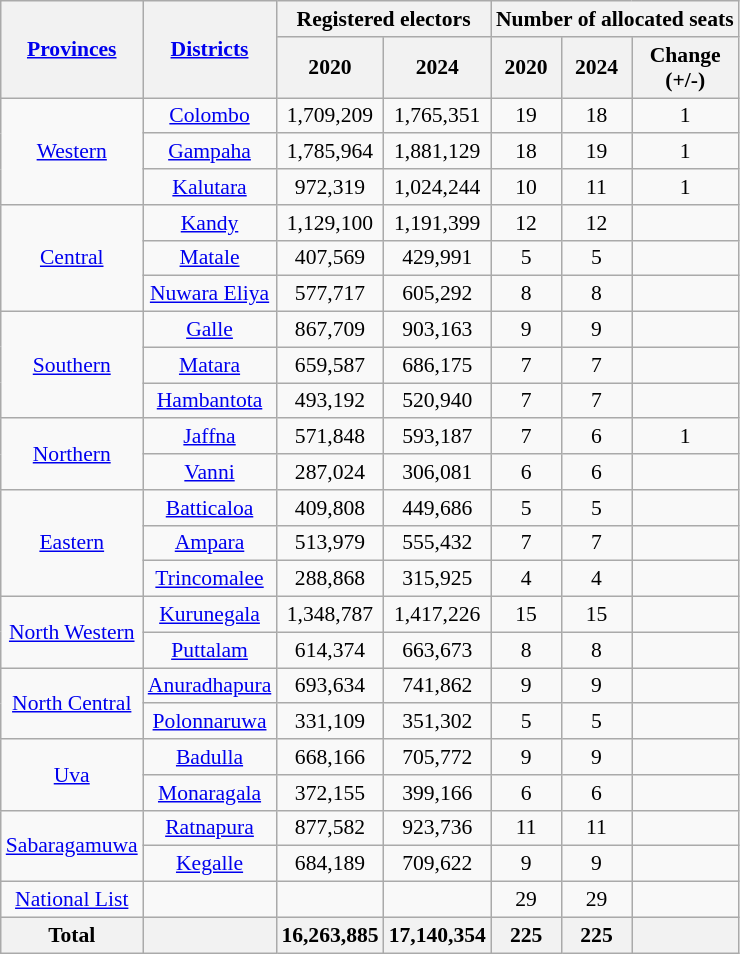<table class="wikitable sortable" style="font-size:90%; text-align:center">
<tr>
<th rowspan="2"><a href='#'>Provinces</a></th>
<th rowspan="2"><a href='#'>Districts</a></th>
<th colspan="2">Registered electors</th>
<th colspan="3">Number of allocated seats</th>
</tr>
<tr>
<th>2020</th>
<th>2024</th>
<th>2020</th>
<th>2024</th>
<th>Change <br> (+/-)</th>
</tr>
<tr>
<td rowspan="3"><a href='#'>Western</a></td>
<td><a href='#'>Colombo</a></td>
<td>1,709,209</td>
<td>1,765,351</td>
<td>19</td>
<td>18</td>
<td>1</td>
</tr>
<tr>
<td><a href='#'>Gampaha</a></td>
<td>1,785,964</td>
<td>1,881,129</td>
<td>18</td>
<td>19</td>
<td>1</td>
</tr>
<tr>
<td><a href='#'>Kalutara</a></td>
<td>972,319</td>
<td>1,024,244</td>
<td>10</td>
<td>11</td>
<td>1</td>
</tr>
<tr>
<td rowspan="3"><a href='#'>Central</a></td>
<td><a href='#'>Kandy</a></td>
<td>1,129,100</td>
<td>1,191,399</td>
<td>12</td>
<td>12</td>
<td></td>
</tr>
<tr>
<td><a href='#'>Matale</a></td>
<td>407,569</td>
<td>429,991</td>
<td>5</td>
<td>5</td>
<td></td>
</tr>
<tr>
<td><a href='#'>Nuwara Eliya</a></td>
<td>577,717</td>
<td>605,292</td>
<td>8</td>
<td>8</td>
<td></td>
</tr>
<tr>
<td rowspan="3"><a href='#'>Southern</a></td>
<td><a href='#'>Galle</a></td>
<td>867,709</td>
<td>903,163</td>
<td>9</td>
<td>9</td>
<td></td>
</tr>
<tr>
<td><a href='#'>Matara</a></td>
<td>659,587</td>
<td>686,175</td>
<td>7</td>
<td>7</td>
<td></td>
</tr>
<tr>
<td><a href='#'>Hambantota</a></td>
<td>493,192</td>
<td>520,940</td>
<td>7</td>
<td>7</td>
<td></td>
</tr>
<tr>
<td rowspan="2"><a href='#'>Northern</a></td>
<td><a href='#'>Jaffna</a></td>
<td>571,848</td>
<td>593,187</td>
<td>7</td>
<td>6</td>
<td>1</td>
</tr>
<tr>
<td><a href='#'>Vanni</a></td>
<td>287,024</td>
<td>306,081</td>
<td>6</td>
<td>6</td>
<td></td>
</tr>
<tr>
<td rowspan="3"><a href='#'>Eastern</a></td>
<td><a href='#'>Batticaloa</a></td>
<td>409,808</td>
<td>449,686</td>
<td>5</td>
<td>5</td>
<td></td>
</tr>
<tr>
<td><a href='#'>Ampara</a></td>
<td>513,979</td>
<td>555,432</td>
<td>7</td>
<td>7</td>
<td></td>
</tr>
<tr>
<td><a href='#'>Trincomalee</a></td>
<td>288,868</td>
<td>315,925</td>
<td>4</td>
<td>4</td>
<td></td>
</tr>
<tr>
<td rowspan="2"><a href='#'>North Western</a></td>
<td><a href='#'>Kurunegala</a></td>
<td>1,348,787</td>
<td>1,417,226</td>
<td>15</td>
<td>15</td>
<td></td>
</tr>
<tr>
<td><a href='#'>Puttalam</a></td>
<td>614,374</td>
<td>663,673</td>
<td>8</td>
<td>8</td>
<td></td>
</tr>
<tr>
<td rowspan="2"><a href='#'>North Central</a></td>
<td><a href='#'>Anuradhapura</a></td>
<td>693,634</td>
<td>741,862</td>
<td>9</td>
<td>9</td>
<td></td>
</tr>
<tr>
<td><a href='#'>Polonnaruwa</a></td>
<td>331,109</td>
<td>351,302</td>
<td>5</td>
<td>5</td>
<td></td>
</tr>
<tr>
<td rowspan="2"><a href='#'>Uva</a></td>
<td><a href='#'>Badulla</a></td>
<td>668,166</td>
<td>705,772</td>
<td>9</td>
<td>9</td>
<td></td>
</tr>
<tr>
<td><a href='#'>Monaragala</a></td>
<td>372,155</td>
<td>399,166</td>
<td>6</td>
<td>6</td>
<td></td>
</tr>
<tr>
<td rowspan="2"><a href='#'>Sabaragamuwa</a></td>
<td><a href='#'>Ratnapura</a></td>
<td>877,582</td>
<td>923,736</td>
<td>11</td>
<td>11</td>
<td></td>
</tr>
<tr>
<td><a href='#'>Kegalle</a></td>
<td>684,189</td>
<td>709,622</td>
<td>9</td>
<td>9</td>
<td></td>
</tr>
<tr class=sortbottom>
<td><a href='#'>National List</a></td>
<td></td>
<td></td>
<td></td>
<td>29</td>
<td>29</td>
<td></td>
</tr>
<tr>
<th>Total</th>
<th></th>
<th>16,263,885</th>
<th>17,140,354</th>
<th>225</th>
<th>225</th>
<th></th>
</tr>
</table>
